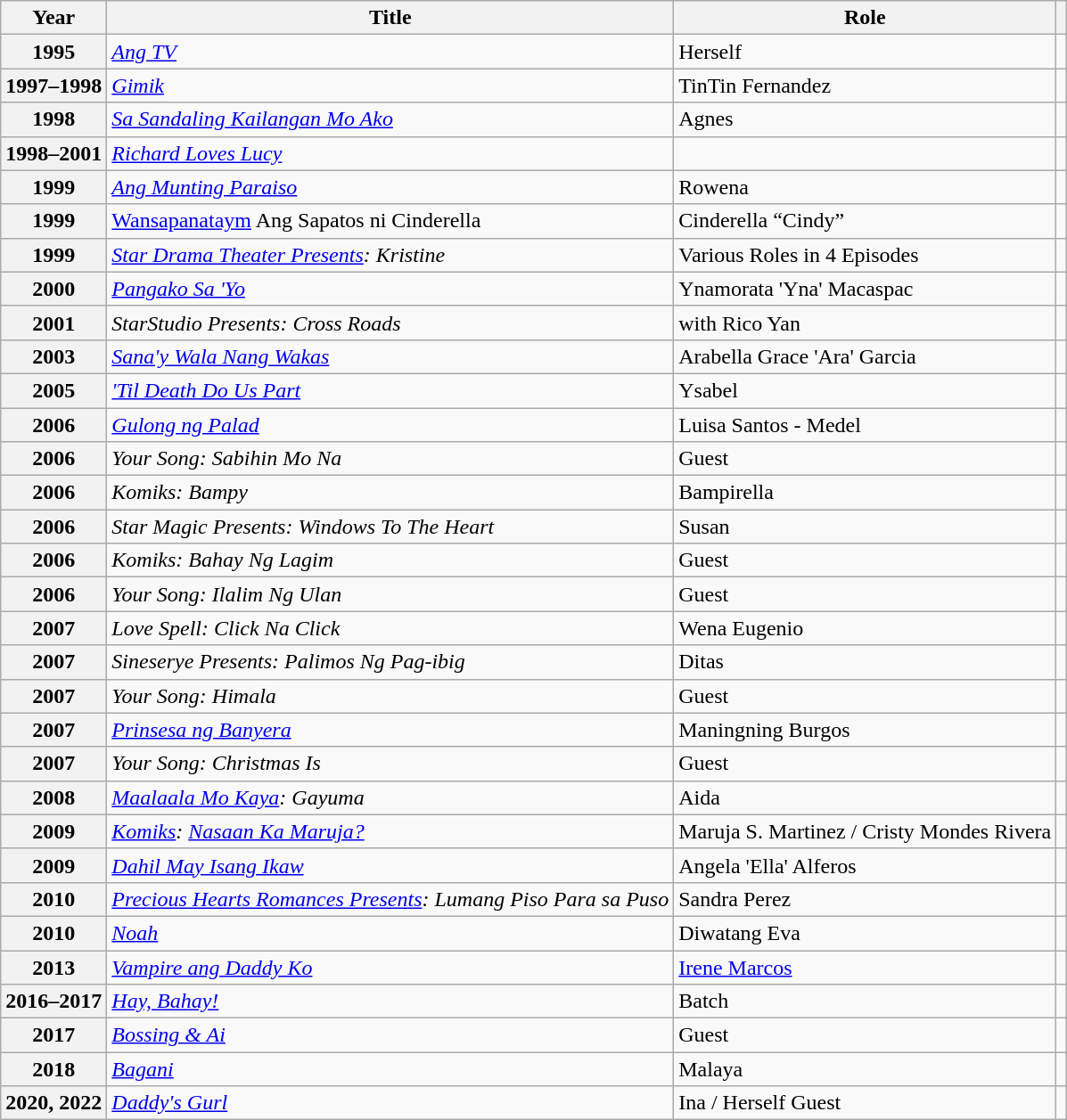<table class="wikitable sortable plainrowheaders">
<tr>
<th scope="col">Year</th>
<th scope="col">Title</th>
<th scope="col">Role</th>
<th scope="col"></th>
</tr>
<tr>
<th scope="row">1995</th>
<td><em><a href='#'>Ang TV</a></em></td>
<td>Herself</td>
<td></td>
</tr>
<tr>
<th scope="row">1997–1998</th>
<td><em><a href='#'>Gimik</a></em></td>
<td>TinTin Fernandez</td>
<td></td>
</tr>
<tr>
<th scope="row">1998</th>
<td><em><a href='#'>Sa Sandaling Kailangan Mo Ako</a></em></td>
<td>Agnes</td>
<td></td>
</tr>
<tr>
<th scope="row">1998–2001</th>
<td><em><a href='#'>Richard Loves Lucy</a></em></td>
<td></td>
<td></td>
</tr>
<tr>
<th scope="row">1999</th>
<td><em><a href='#'>Ang Munting Paraiso</a></em></td>
<td>Rowena</td>
<td></td>
</tr>
<tr>
<th scope="row">1999</th>
<td><a href='#'>Wansapanataym</a> Ang Sapatos ni Cinderella</td>
<td>Cinderella “Cindy”</td>
<td></td>
</tr>
<tr>
<th scope="row">1999</th>
<td><em><a href='#'>Star Drama Theater Presents</a>: Kristine</em></td>
<td>Various Roles in 4 Episodes</td>
<td></td>
</tr>
<tr>
<th scope="row">2000</th>
<td><em><a href='#'>Pangako Sa 'Yo</a></em></td>
<td>Ynamorata 'Yna' Macaspac</td>
<td></td>
</tr>
<tr>
<th scope="row">2001</th>
<td><em>StarStudio Presents: Cross Roads</em></td>
<td>with Rico Yan</td>
<td></td>
</tr>
<tr>
<th scope="row">2003</th>
<td><em><a href='#'>Sana'y Wala Nang Wakas</a></em></td>
<td>Arabella Grace 'Ara' Garcia</td>
<td></td>
</tr>
<tr>
<th scope="row">2005</th>
<td><em><a href='#'>'Til Death Do Us Part</a></em></td>
<td>Ysabel</td>
<td></td>
</tr>
<tr>
<th scope="row">2006</th>
<td><em><a href='#'>Gulong ng Palad</a></em></td>
<td>Luisa Santos - Medel</td>
<td></td>
</tr>
<tr>
<th scope="row">2006</th>
<td><em>Your Song: Sabihin Mo Na</em></td>
<td>Guest</td>
<td></td>
</tr>
<tr>
<th scope="row">2006</th>
<td><em>Komiks: Bampy</em></td>
<td>Bampirella</td>
<td></td>
</tr>
<tr>
<th scope="row">2006</th>
<td><em>Star Magic Presents: Windows To The Heart</em></td>
<td>Susan</td>
<td></td>
</tr>
<tr>
<th scope="row">2006</th>
<td><em>Komiks: Bahay Ng Lagim</em></td>
<td>Guest</td>
<td></td>
</tr>
<tr>
<th scope="row">2006</th>
<td><em>Your Song: Ilalim Ng Ulan</em></td>
<td>Guest</td>
<td></td>
</tr>
<tr>
<th scope="row">2007</th>
<td><em>Love Spell: Click Na Click</em></td>
<td>Wena Eugenio</td>
<td></td>
</tr>
<tr>
<th scope="row">2007</th>
<td><em>Sineserye Presents: Palimos Ng Pag-ibig</em></td>
<td>Ditas</td>
<td></td>
</tr>
<tr>
<th scope="row">2007</th>
<td><em>Your Song: Himala</em></td>
<td>Guest</td>
<td></td>
</tr>
<tr>
<th scope="row">2007</th>
<td><em><a href='#'>Prinsesa ng Banyera</a></em></td>
<td>Maningning Burgos</td>
<td></td>
</tr>
<tr>
<th scope="row">2007</th>
<td><em>Your Song: Christmas Is</em></td>
<td>Guest</td>
<td></td>
</tr>
<tr>
<th scope="row">2008</th>
<td><em><a href='#'>Maalaala Mo Kaya</a>: Gayuma</em></td>
<td>Aida</td>
<td></td>
</tr>
<tr>
<th scope="row">2009</th>
<td><em><a href='#'>Komiks</a>: <a href='#'>Nasaan Ka Maruja?</a></em></td>
<td>Maruja S. Martinez / Cristy Mondes Rivera</td>
<td></td>
</tr>
<tr>
<th scope="row">2009</th>
<td><em><a href='#'>Dahil May Isang Ikaw</a></em></td>
<td>Angela 'Ella' Alferos</td>
<td></td>
</tr>
<tr>
<th scope="row">2010</th>
<td><em><a href='#'>Precious Hearts Romances Presents</a>: Lumang Piso Para sa Puso</em></td>
<td>Sandra Perez</td>
<td></td>
</tr>
<tr>
<th scope="row">2010</th>
<td><em><a href='#'>Noah</a></em></td>
<td>Diwatang Eva</td>
<td></td>
</tr>
<tr>
<th scope="row">2013</th>
<td><em><a href='#'>Vampire ang Daddy Ko</a></em></td>
<td><a href='#'>Irene Marcos</a></td>
<td></td>
</tr>
<tr>
<th scope="row">2016–2017</th>
<td><em><a href='#'>Hay, Bahay!</a></em></td>
<td>Batch</td>
<td></td>
</tr>
<tr>
<th scope="row">2017</th>
<td><em><a href='#'>Bossing & Ai</a></em></td>
<td>Guest</td>
<td></td>
</tr>
<tr>
<th scope="row">2018</th>
<td><em><a href='#'>Bagani</a></em></td>
<td>Malaya</td>
<td></td>
</tr>
<tr>
<th scope="row">2020, 2022</th>
<td><em><a href='#'>Daddy's Gurl</a></em></td>
<td>Ina / Herself Guest</td>
<td></td>
</tr>
</table>
